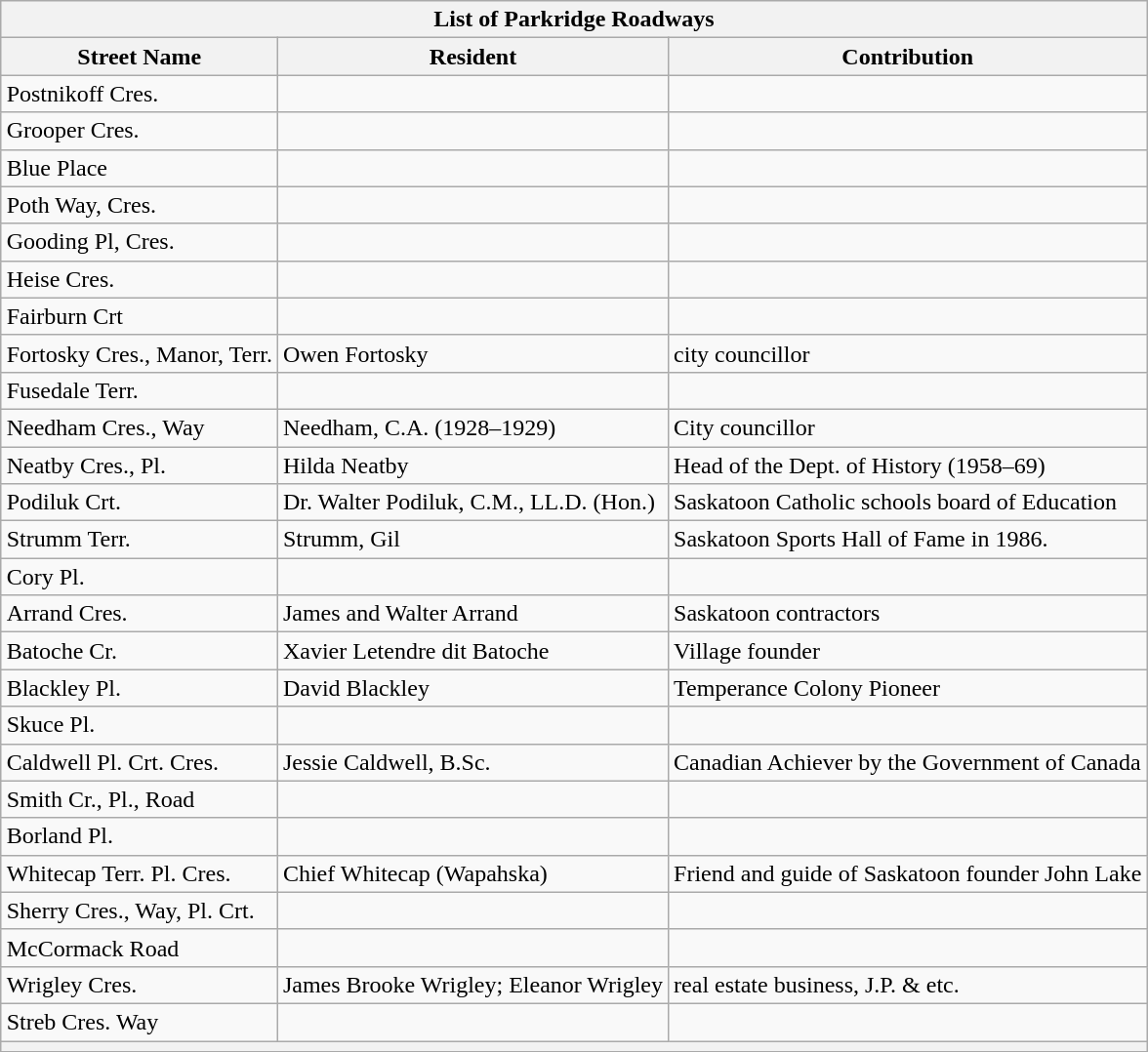<table class="wikitable" style="margin:auto">
<tr>
<th colspan=3>List of Parkridge Roadways</th>
</tr>
<tr>
<th>Street Name</th>
<th>Resident</th>
<th>Contribution</th>
</tr>
<tr>
<td>Postnikoff Cres.</td>
<td></td>
<td></td>
</tr>
<tr>
<td>Grooper Cres.</td>
<td></td>
<td></td>
</tr>
<tr>
<td>Blue Place</td>
<td></td>
<td></td>
</tr>
<tr>
<td>Poth Way, Cres.</td>
<td></td>
<td></td>
</tr>
<tr>
<td>Gooding Pl, Cres.</td>
<td></td>
<td></td>
</tr>
<tr>
<td>Heise Cres.</td>
<td></td>
<td></td>
</tr>
<tr>
<td>Fairburn Crt</td>
<td></td>
<td></td>
</tr>
<tr>
<td>Fortosky Cres., Manor, Terr.</td>
<td>Owen Fortosky</td>
<td>city councillor</td>
</tr>
<tr>
<td>Fusedale Terr.</td>
<td></td>
<td></td>
</tr>
<tr>
<td>Needham Cres., Way</td>
<td>Needham, C.A. (1928–1929)</td>
<td>City councillor</td>
</tr>
<tr>
<td>Neatby Cres., Pl.</td>
<td>Hilda Neatby</td>
<td>Head of the Dept. of History (1958–69)</td>
</tr>
<tr>
<td>Podiluk Crt.</td>
<td>Dr. Walter Podiluk, C.M., LL.D. (Hon.)</td>
<td>Saskatoon Catholic schools board of Education</td>
</tr>
<tr>
<td>Strumm Terr.</td>
<td>Strumm, Gil</td>
<td>Saskatoon Sports Hall of Fame in 1986.</td>
</tr>
<tr>
<td>Cory Pl.</td>
<td></td>
<td></td>
</tr>
<tr>
<td>Arrand Cres.</td>
<td>James and Walter Arrand</td>
<td>Saskatoon contractors</td>
</tr>
<tr>
<td>Batoche Cr.</td>
<td>Xavier Letendre dit Batoche</td>
<td>Village founder</td>
</tr>
<tr>
<td>Blackley Pl.</td>
<td>David Blackley</td>
<td>Temperance Colony Pioneer</td>
</tr>
<tr>
<td>Skuce Pl.</td>
<td></td>
<td></td>
</tr>
<tr>
<td>Caldwell Pl. Crt. Cres.</td>
<td>Jessie Caldwell, B.Sc.</td>
<td>Canadian Achiever by the Government of Canada</td>
</tr>
<tr>
<td>Smith Cr., Pl., Road</td>
<td></td>
<td></td>
</tr>
<tr>
<td>Borland Pl.</td>
<td></td>
<td></td>
</tr>
<tr>
<td>Whitecap Terr. Pl. Cres.</td>
<td>Chief Whitecap (Wapahska)</td>
<td>Friend and guide of Saskatoon founder John Lake</td>
</tr>
<tr>
<td>Sherry Cres., Way, Pl. Crt.</td>
<td></td>
<td></td>
</tr>
<tr>
<td>McCormack Road</td>
<td></td>
<td></td>
</tr>
<tr>
<td>Wrigley Cres.</td>
<td>James Brooke Wrigley; Eleanor Wrigley</td>
<td>real estate business, J.P. & etc.</td>
</tr>
<tr>
<td>Streb Cres. Way</td>
<td></td>
<td></td>
</tr>
<tr>
<th colspan=3></th>
</tr>
</table>
